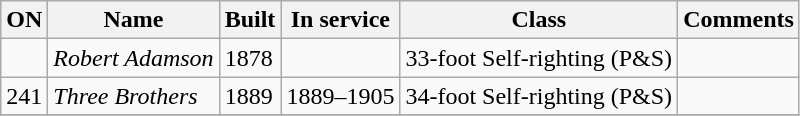<table class="wikitable">
<tr>
<th>ON</th>
<th>Name</th>
<th>Built</th>
<th>In service</th>
<th>Class</th>
<th>Comments</th>
</tr>
<tr>
<td></td>
<td><em>Robert Adamson</em></td>
<td>1878</td>
<td></td>
<td>33-foot Self-righting (P&S)</td>
<td></td>
</tr>
<tr>
<td>241</td>
<td><em>Three Brothers</em></td>
<td>1889</td>
<td>1889–1905</td>
<td>34-foot Self-righting (P&S)</td>
<td></td>
</tr>
<tr>
</tr>
</table>
